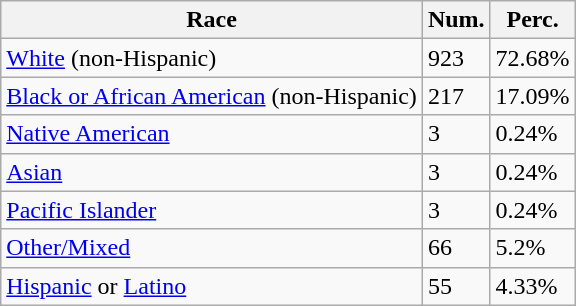<table class="wikitable">
<tr>
<th>Race</th>
<th>Num.</th>
<th>Perc.</th>
</tr>
<tr>
<td><a href='#'>White</a> (non-Hispanic)</td>
<td>923</td>
<td>72.68%</td>
</tr>
<tr>
<td><a href='#'>Black or African American</a> (non-Hispanic)</td>
<td>217</td>
<td>17.09%</td>
</tr>
<tr>
<td><a href='#'>Native American</a></td>
<td>3</td>
<td>0.24%</td>
</tr>
<tr>
<td><a href='#'>Asian</a></td>
<td>3</td>
<td>0.24%</td>
</tr>
<tr>
<td><a href='#'>Pacific Islander</a></td>
<td>3</td>
<td>0.24%</td>
</tr>
<tr>
<td><a href='#'>Other/Mixed</a></td>
<td>66</td>
<td>5.2%</td>
</tr>
<tr>
<td><a href='#'>Hispanic</a> or <a href='#'>Latino</a></td>
<td>55</td>
<td>4.33%</td>
</tr>
</table>
